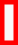<table class="wikitable" style="border: 3px solid red">
<tr>
<td><br></td>
</tr>
</table>
